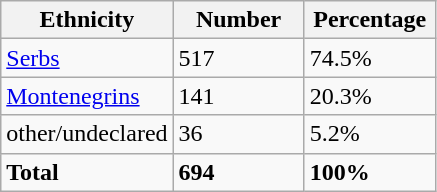<table class="wikitable">
<tr>
<th width="100px">Ethnicity</th>
<th width="80px">Number</th>
<th width="80px">Percentage</th>
</tr>
<tr>
<td><a href='#'>Serbs</a></td>
<td>517</td>
<td>74.5%</td>
</tr>
<tr>
<td><a href='#'>Montenegrins</a></td>
<td>141</td>
<td>20.3%</td>
</tr>
<tr>
<td>other/undeclared</td>
<td>36</td>
<td>5.2%</td>
</tr>
<tr>
<td><strong>Total</strong></td>
<td><strong>694</strong></td>
<td><strong>100%</strong></td>
</tr>
</table>
